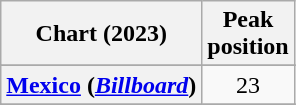<table class="wikitable sortable plainrowheaders" style="text-align:center;">
<tr>
<th scope="col">Chart (2023)</th>
<th scope="col">Peak<br>position</th>
</tr>
<tr>
</tr>
<tr>
<th scope="row"><a href='#'>Mexico</a> (<em><a href='#'>Billboard</a></em>)</th>
<td>23</td>
</tr>
<tr>
</tr>
<tr>
</tr>
</table>
